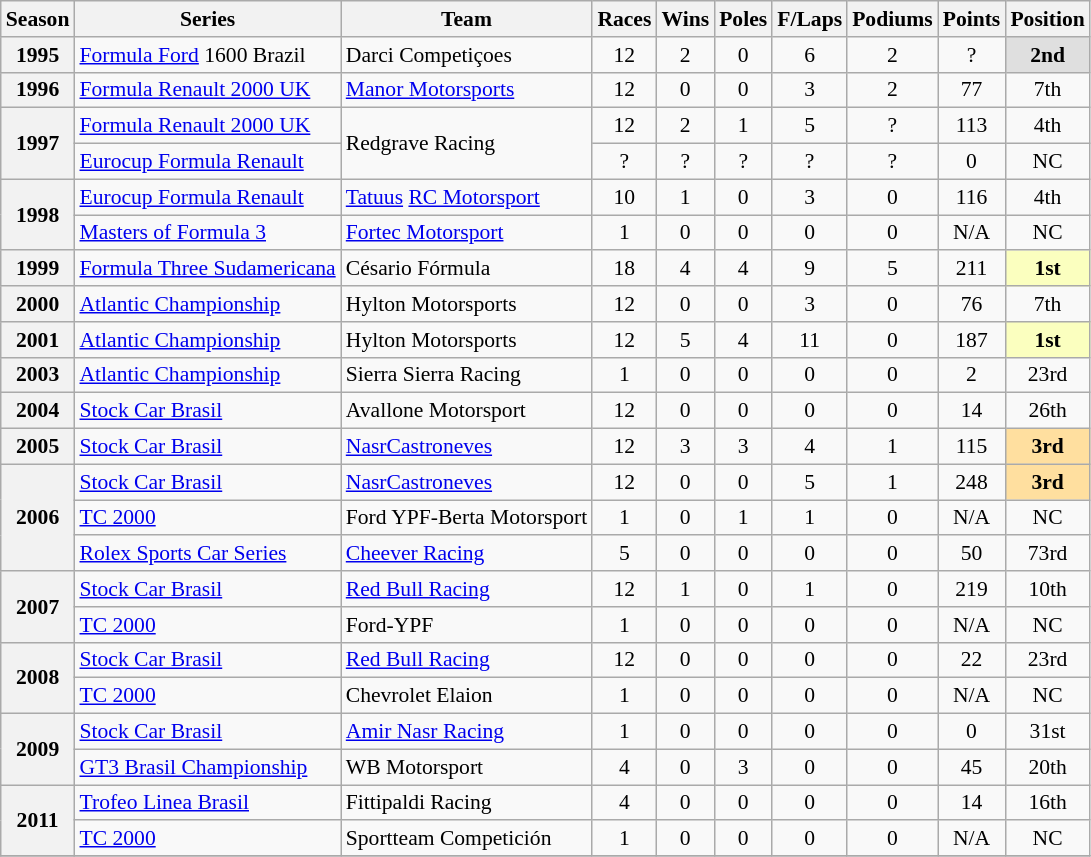<table class="wikitable" style="font-size: 90%; text-align:center">
<tr>
<th>Season</th>
<th>Series</th>
<th>Team</th>
<th>Races</th>
<th>Wins</th>
<th>Poles</th>
<th>F/Laps</th>
<th>Podiums</th>
<th>Points</th>
<th>Position</th>
</tr>
<tr>
<th>1995</th>
<td align=left><a href='#'>Formula Ford</a> 1600 Brazil</td>
<td align=left>Darci Competiçoes</td>
<td>12</td>
<td>2</td>
<td>0</td>
<td>6</td>
<td>2</td>
<td>?</td>
<td style="background:#DFDFDF;"><strong>2nd</strong></td>
</tr>
<tr>
<th>1996</th>
<td align=left><a href='#'>Formula Renault 2000 UK</a></td>
<td align=left><a href='#'>Manor Motorsports</a></td>
<td>12</td>
<td>0</td>
<td>0</td>
<td>3</td>
<td>2</td>
<td>77</td>
<td>7th</td>
</tr>
<tr>
<th rowspan=2>1997</th>
<td align=left><a href='#'>Formula Renault 2000 UK</a></td>
<td rowspan=2 align=left>Redgrave Racing</td>
<td>12</td>
<td>2</td>
<td>1</td>
<td>5</td>
<td>?</td>
<td>113</td>
<td>4th</td>
</tr>
<tr>
<td align=left><a href='#'>Eurocup Formula Renault</a></td>
<td>?</td>
<td>?</td>
<td>?</td>
<td>?</td>
<td>?</td>
<td>0</td>
<td>NC</td>
</tr>
<tr>
<th rowspan=2>1998</th>
<td align=left><a href='#'>Eurocup Formula Renault</a></td>
<td align=left><a href='#'>Tatuus</a> <a href='#'>RC Motorsport</a></td>
<td>10</td>
<td>1</td>
<td>0</td>
<td>3</td>
<td>0</td>
<td>116</td>
<td>4th</td>
</tr>
<tr>
<td align=left><a href='#'>Masters of Formula 3</a></td>
<td align=left><a href='#'>Fortec Motorsport</a></td>
<td>1</td>
<td>0</td>
<td>0</td>
<td>0</td>
<td>0</td>
<td>N/A</td>
<td>NC</td>
</tr>
<tr>
<th>1999</th>
<td align=left><a href='#'>Formula Three Sudamericana</a></td>
<td align=left>Césario Fórmula</td>
<td>18</td>
<td>4</td>
<td>4</td>
<td>9</td>
<td>5</td>
<td>211</td>
<td style="background:#FBFFBF;"><strong>1st</strong></td>
</tr>
<tr>
<th>2000</th>
<td align=left><a href='#'>Atlantic Championship</a></td>
<td align=left>Hylton Motorsports</td>
<td>12</td>
<td>0</td>
<td>0</td>
<td>3</td>
<td>0</td>
<td>76</td>
<td>7th</td>
</tr>
<tr>
<th>2001</th>
<td align=left><a href='#'>Atlantic Championship</a></td>
<td align=left>Hylton Motorsports</td>
<td>12</td>
<td>5</td>
<td>4</td>
<td>11</td>
<td>0</td>
<td>187</td>
<td style="background:#FBFFBF;"><strong>1st</strong></td>
</tr>
<tr>
<th>2003</th>
<td align=left><a href='#'>Atlantic Championship</a></td>
<td align=left>Sierra Sierra Racing</td>
<td>1</td>
<td>0</td>
<td>0</td>
<td>0</td>
<td>0</td>
<td>2</td>
<td>23rd</td>
</tr>
<tr>
<th>2004</th>
<td align=left><a href='#'>Stock Car Brasil</a></td>
<td align=left>Avallone Motorsport</td>
<td>12</td>
<td>0</td>
<td>0</td>
<td>0</td>
<td>0</td>
<td>14</td>
<td>26th</td>
</tr>
<tr>
<th>2005</th>
<td align=left><a href='#'>Stock Car Brasil</a></td>
<td align=left><a href='#'>NasrCastroneves</a></td>
<td>12</td>
<td>3</td>
<td>3</td>
<td>4</td>
<td>1</td>
<td>115</td>
<td style="background:#ffdf9f;"><strong>3rd</strong></td>
</tr>
<tr>
<th rowspan=3>2006</th>
<td align=left><a href='#'>Stock Car Brasil</a></td>
<td align=left><a href='#'>NasrCastroneves</a></td>
<td>12</td>
<td>0</td>
<td>0</td>
<td>5</td>
<td>1</td>
<td>248</td>
<td style="background:#ffdf9f;"><strong>3rd</strong></td>
</tr>
<tr>
<td align=left><a href='#'>TC 2000</a></td>
<td align=left>Ford YPF-Berta Motorsport</td>
<td>1</td>
<td>0</td>
<td>1</td>
<td>1</td>
<td>0</td>
<td>N/A</td>
<td>NC</td>
</tr>
<tr>
<td align=left><a href='#'>Rolex Sports Car Series</a></td>
<td align=left><a href='#'>Cheever Racing</a></td>
<td>5</td>
<td>0</td>
<td>0</td>
<td>0</td>
<td>0</td>
<td>50</td>
<td>73rd</td>
</tr>
<tr>
<th rowspan=2>2007</th>
<td align=left><a href='#'>Stock Car Brasil</a></td>
<td align=left><a href='#'>Red Bull Racing</a></td>
<td>12</td>
<td>1</td>
<td>0</td>
<td>1</td>
<td>0</td>
<td>219</td>
<td>10th</td>
</tr>
<tr>
<td align=left><a href='#'>TC 2000</a></td>
<td align=left>Ford-YPF</td>
<td>1</td>
<td>0</td>
<td>0</td>
<td>0</td>
<td>0</td>
<td>N/A</td>
<td>NC</td>
</tr>
<tr>
<th rowspan=2>2008</th>
<td align=left><a href='#'>Stock Car Brasil</a></td>
<td align=left><a href='#'>Red Bull Racing</a></td>
<td>12</td>
<td>0</td>
<td>0</td>
<td>0</td>
<td>0</td>
<td>22</td>
<td>23rd</td>
</tr>
<tr>
<td align=left><a href='#'>TC 2000</a></td>
<td align=left>Chevrolet Elaion</td>
<td>1</td>
<td>0</td>
<td>0</td>
<td>0</td>
<td>0</td>
<td>N/A</td>
<td>NC</td>
</tr>
<tr>
<th rowspan=2>2009</th>
<td align=left><a href='#'>Stock Car Brasil</a></td>
<td align=left><a href='#'>Amir Nasr Racing</a></td>
<td>1</td>
<td>0</td>
<td>0</td>
<td>0</td>
<td>0</td>
<td>0</td>
<td>31st</td>
</tr>
<tr>
<td align=left><a href='#'>GT3 Brasil Championship</a></td>
<td align=left>WB Motorsport</td>
<td>4</td>
<td>0</td>
<td>3</td>
<td>0</td>
<td>0</td>
<td>45</td>
<td>20th</td>
</tr>
<tr>
<th rowspan=2>2011</th>
<td align=left><a href='#'>Trofeo Linea Brasil</a></td>
<td align=left>Fittipaldi Racing</td>
<td>4</td>
<td>0</td>
<td>0</td>
<td>0</td>
<td>0</td>
<td>14</td>
<td>16th</td>
</tr>
<tr>
<td align=left><a href='#'>TC 2000</a></td>
<td align=left>Sportteam Competición</td>
<td>1</td>
<td>0</td>
<td>0</td>
<td>0</td>
<td>0</td>
<td>N/A</td>
<td>NC</td>
</tr>
<tr>
</tr>
</table>
